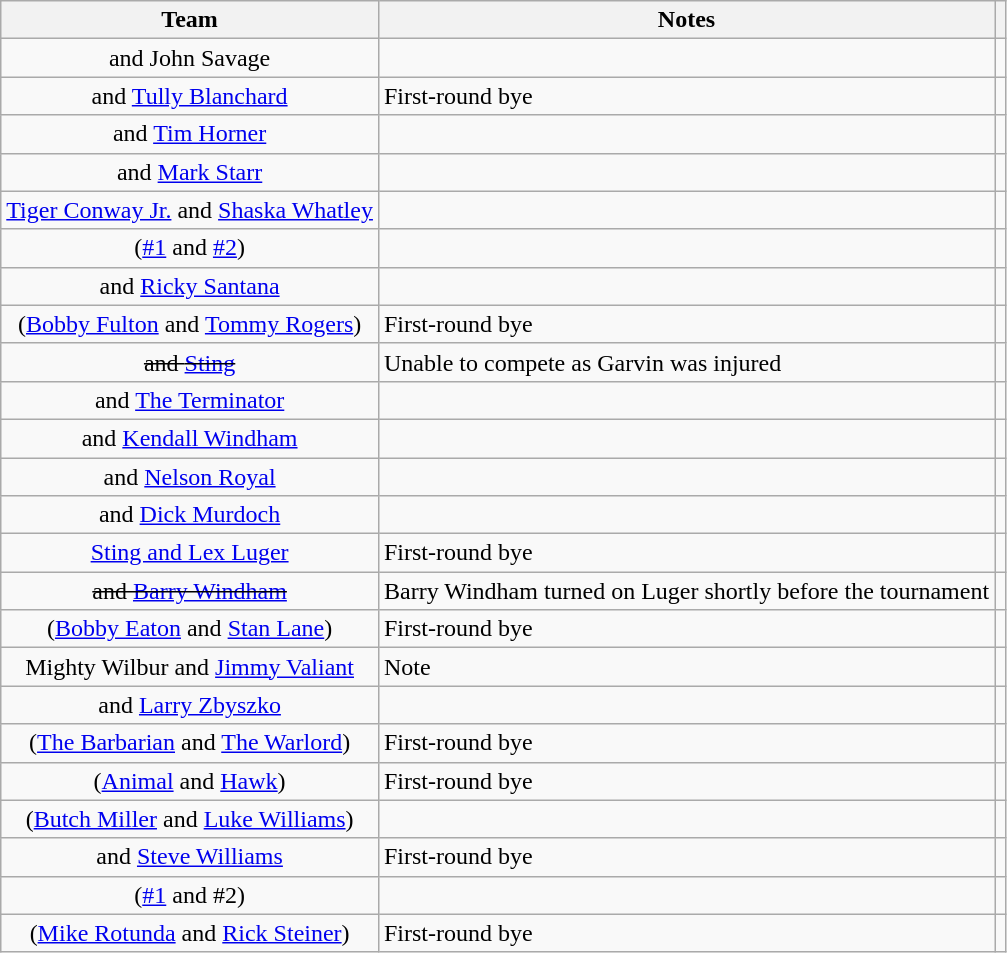<table class="wikitable sortable" style="text-align:center;">
<tr>
<th scope="col">Team</th>
<th class="unsortable" scope="col">Notes</th>
<th class="unsortable" scope="col"></th>
</tr>
<tr>
<td> and John Savage</td>
<td align=left> </td>
<td></td>
</tr>
<tr>
<td> and <a href='#'>Tully Blanchard</a></td>
<td align=left>First-round bye</td>
<td></td>
</tr>
<tr>
<td> and <a href='#'>Tim Horner</a></td>
<td align=left> </td>
<td></td>
</tr>
<tr>
<td> and <a href='#'>Mark Starr</a></td>
<td align=left> </td>
<td></td>
</tr>
<tr>
<td><a href='#'>Tiger Conway Jr.</a> and <a href='#'>Shaska Whatley</a></td>
<td align=left> </td>
<td></td>
</tr>
<tr>
<td> (<a href='#'>#1</a> and <a href='#'>#2</a>)</td>
<td align=left> </td>
<td></td>
</tr>
<tr>
<td> and <a href='#'>Ricky Santana</a></td>
<td align=left> </td>
<td></td>
</tr>
<tr>
<td> (<a href='#'>Bobby Fulton</a> and <a href='#'>Tommy Rogers</a>)</td>
<td align=left>First-round bye</td>
<td></td>
</tr>
<tr>
<td><s> and <a href='#'>Sting</a></s></td>
<td align=left>Unable to compete as Garvin was injured</td>
<td></td>
</tr>
<tr>
<td> and <a href='#'>The Terminator</a></td>
<td align=left> </td>
<td></td>
</tr>
<tr>
<td> and <a href='#'>Kendall Windham</a></td>
<td align=left> </td>
<td></td>
</tr>
<tr>
<td> and <a href='#'>Nelson Royal</a></td>
<td align=left> </td>
<td></td>
</tr>
<tr>
<td> and <a href='#'>Dick Murdoch</a></td>
<td align=left> </td>
<td></td>
</tr>
<tr>
<td><a href='#'>Sting and Lex Luger</a></td>
<td align=left>First-round bye</td>
<td></td>
</tr>
<tr>
<td><s> and <a href='#'>Barry Windham</a></s></td>
<td align=left>Barry Windham turned on Luger shortly before the tournament</td>
<td></td>
</tr>
<tr>
<td> (<a href='#'>Bobby Eaton</a> and <a href='#'>Stan Lane</a>)</td>
<td align=left>First-round bye</td>
<td></td>
</tr>
<tr>
<td>Mighty Wilbur and <a href='#'>Jimmy Valiant</a></td>
<td align=left>Note</td>
<td></td>
</tr>
<tr>
<td> and <a href='#'>Larry Zbyszko</a></td>
<td align=left> </td>
<td></td>
</tr>
<tr>
<td> (<a href='#'>The Barbarian</a> and <a href='#'>The Warlord</a>)</td>
<td align=left>First-round bye</td>
<td></td>
</tr>
<tr>
<td> (<a href='#'>Animal</a> and <a href='#'>Hawk</a>)</td>
<td align=left>First-round bye</td>
<td></td>
</tr>
<tr>
<td> (<a href='#'>Butch Miller</a> and <a href='#'>Luke Williams</a>)</td>
<td align=left> </td>
<td></td>
</tr>
<tr>
<td> and <a href='#'>Steve Williams</a></td>
<td align=left>First-round bye</td>
<td></td>
</tr>
<tr>
<td> (<a href='#'>#1</a> and #2)</td>
<td align=left> </td>
<td></td>
</tr>
<tr>
<td> (<a href='#'>Mike Rotunda</a> and <a href='#'>Rick Steiner</a>)</td>
<td align=left>First-round bye</td>
<td></td>
</tr>
</table>
